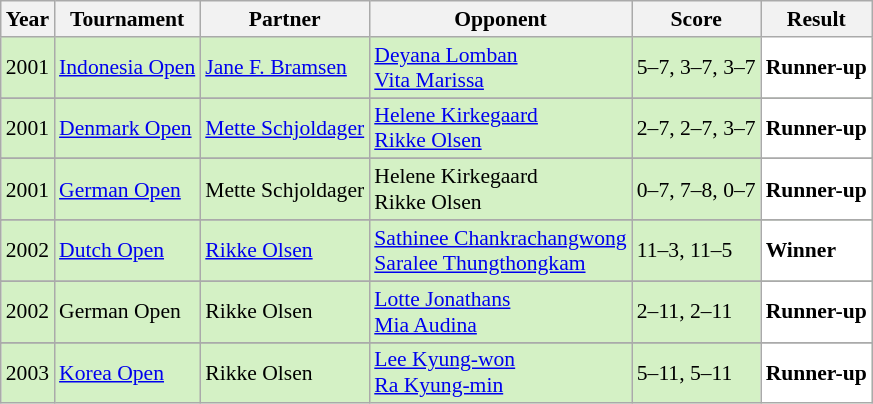<table class="sortable wikitable" style="font-size: 90%;">
<tr>
<th>Year</th>
<th>Tournament</th>
<th>Partner</th>
<th>Opponent</th>
<th>Score</th>
<th>Result</th>
</tr>
<tr style="background:#D4F1C5">
<td align="center">2001</td>
<td align="left"><a href='#'>Indonesia Open</a></td>
<td align="left"> <a href='#'>Jane F. Bramsen</a></td>
<td align="left"> <a href='#'>Deyana Lomban</a> <br>  <a href='#'>Vita Marissa</a></td>
<td align="left">5–7, 3–7, 3–7</td>
<td style="text-align:left; background:white"> <strong>Runner-up</strong></td>
</tr>
<tr>
</tr>
<tr style="background:#D4F1C5">
<td align="center">2001</td>
<td align="left"><a href='#'>Denmark Open</a></td>
<td align="left"> <a href='#'>Mette Schjoldager</a></td>
<td align="left"> <a href='#'>Helene Kirkegaard</a> <br>  <a href='#'>Rikke Olsen</a></td>
<td align="left">2–7, 2–7, 3–7</td>
<td style="text-align:left; background:white"> <strong>Runner-up</strong></td>
</tr>
<tr>
</tr>
<tr style="background:#D4F1C5">
<td align="center">2001</td>
<td align="left"><a href='#'>German Open</a></td>
<td align="left"> Mette Schjoldager</td>
<td align="left"> Helene Kirkegaard <br>  Rikke Olsen</td>
<td align="left">0–7, 7–8, 0–7</td>
<td style="text-align:left; background:white"> <strong>Runner-up</strong></td>
</tr>
<tr>
</tr>
<tr style="background:#D4F1C5">
<td align="center">2002</td>
<td align="left"><a href='#'>Dutch Open</a></td>
<td align="left"> <a href='#'>Rikke Olsen</a></td>
<td align="left"> <a href='#'>Sathinee Chankrachangwong</a> <br>  <a href='#'>Saralee Thungthongkam</a></td>
<td align="left">11–3, 11–5</td>
<td style="text-align:left; background:white"> <strong>Winner</strong></td>
</tr>
<tr>
</tr>
<tr style="background:#D4F1C5">
<td align="center">2002</td>
<td align="left">German Open</td>
<td align="left"> Rikke Olsen</td>
<td align="left"> <a href='#'>Lotte Jonathans</a> <br>  <a href='#'>Mia Audina</a></td>
<td align="left">2–11, 2–11</td>
<td style="text-align:left; background:white"> <strong>Runner-up</strong></td>
</tr>
<tr>
</tr>
<tr style="background:#D4F1C5">
<td align="center">2003</td>
<td align="left"><a href='#'>Korea Open</a></td>
<td align="left"> Rikke Olsen</td>
<td align="left"> <a href='#'>Lee Kyung-won</a> <br>  <a href='#'>Ra Kyung-min</a></td>
<td align="left">5–11, 5–11</td>
<td style="text-align:left; background:white"> <strong>Runner-up</strong></td>
</tr>
</table>
